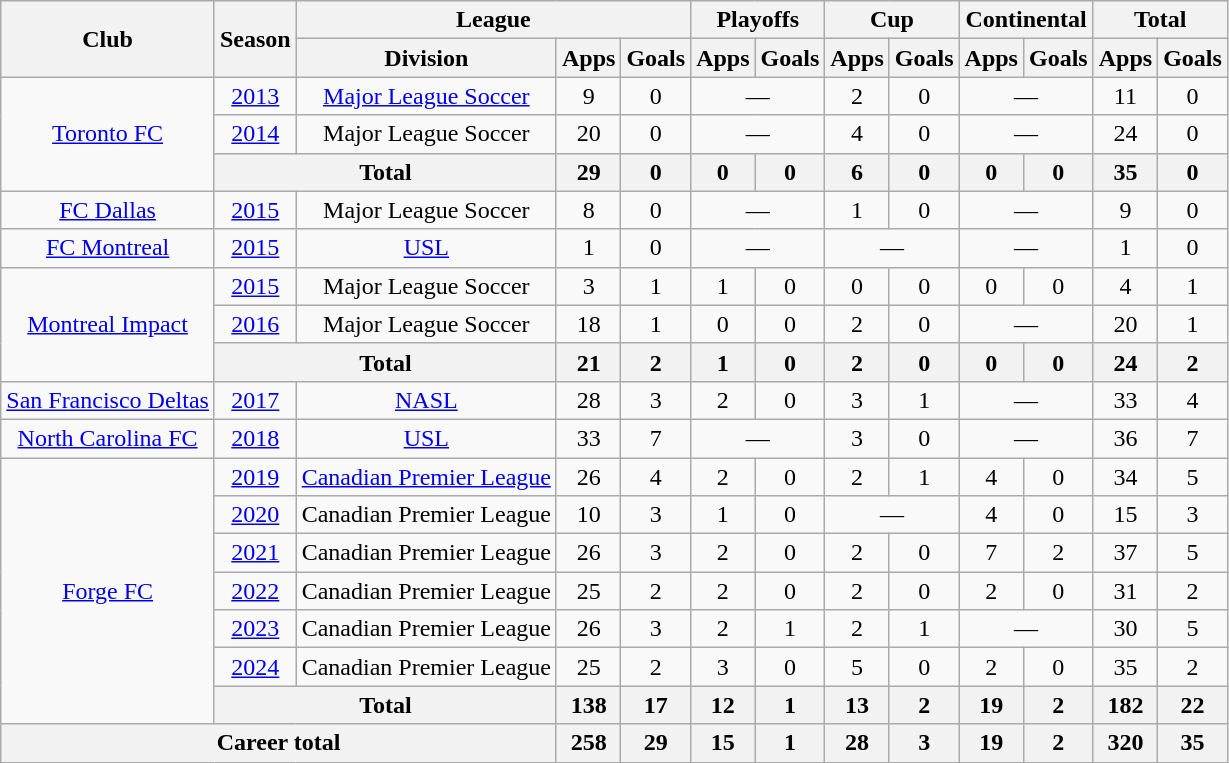<table class="wikitable" Style="text-align: center">
<tr>
<th rowspan="2">Club</th>
<th rowspan="2">Season</th>
<th colspan="3">League</th>
<th colspan="2">Playoffs</th>
<th colspan="2">Cup</th>
<th colspan="2">Continental</th>
<th colspan="2">Total</th>
</tr>
<tr>
<th>Division</th>
<th>Apps</th>
<th>Goals</th>
<th>Apps</th>
<th>Goals</th>
<th>Apps</th>
<th>Goals</th>
<th>Apps</th>
<th>Goals</th>
<th>Apps</th>
<th>Goals</th>
</tr>
<tr>
<td rowspan="3"><a href='#'>Toronto FC</a></td>
<td><a href='#'>2013</a></td>
<td><a href='#'>Major League Soccer</a></td>
<td>9</td>
<td>0</td>
<td colspan="2">—</td>
<td>2</td>
<td>0</td>
<td colspan="2">—</td>
<td>11</td>
<td>0</td>
</tr>
<tr>
<td><a href='#'>2014</a></td>
<td>Major League Soccer</td>
<td>20</td>
<td>0</td>
<td colspan="2">—</td>
<td>4</td>
<td>0</td>
<td colspan="2">—</td>
<td>24</td>
<td>0</td>
</tr>
<tr>
<th colspan="2">Total</th>
<th>29</th>
<th>0</th>
<th>0</th>
<th>0</th>
<th>6</th>
<th>0</th>
<th>0</th>
<th>0</th>
<th>35</th>
<th>0</th>
</tr>
<tr>
<td><a href='#'>FC Dallas</a></td>
<td><a href='#'>2015</a></td>
<td>Major League Soccer</td>
<td>8</td>
<td>0</td>
<td colspan="2">—</td>
<td>1</td>
<td>0</td>
<td colspan="2">—</td>
<td>9</td>
<td>0</td>
</tr>
<tr>
<td><a href='#'>FC Montreal</a></td>
<td><a href='#'>2015</a></td>
<td><a href='#'>USL</a></td>
<td>1</td>
<td>0</td>
<td colspan="2">—</td>
<td colspan="2">—</td>
<td colspan="2">—</td>
<td>1</td>
<td>0</td>
</tr>
<tr>
<td rowspan="3"><a href='#'>Montreal Impact</a></td>
<td><a href='#'>2015</a></td>
<td>Major League Soccer</td>
<td>3</td>
<td>1</td>
<td>1</td>
<td>0</td>
<td>0</td>
<td>0</td>
<td>0</td>
<td>0</td>
<td>4</td>
<td>1</td>
</tr>
<tr>
<td><a href='#'>2016</a></td>
<td>Major League Soccer</td>
<td>18</td>
<td>1</td>
<td>0</td>
<td>0</td>
<td>2</td>
<td>0</td>
<td colspan="2">—</td>
<td>20</td>
<td>1</td>
</tr>
<tr>
<th colspan="2">Total</th>
<th>21</th>
<th>2</th>
<th>1</th>
<th>0</th>
<th>2</th>
<th>0</th>
<th>0</th>
<th>0</th>
<th>24</th>
<th>2</th>
</tr>
<tr>
<td><a href='#'>San Francisco Deltas</a></td>
<td><a href='#'>2017</a></td>
<td><a href='#'>NASL</a></td>
<td>28</td>
<td>3</td>
<td>2</td>
<td>0</td>
<td>3</td>
<td>1</td>
<td colspan="2">—</td>
<td>33</td>
<td>4</td>
</tr>
<tr>
<td><a href='#'>North Carolina FC</a></td>
<td><a href='#'>2018</a></td>
<td><a href='#'>USL</a></td>
<td>33</td>
<td>7</td>
<td colspan="2">—</td>
<td>3</td>
<td>0</td>
<td colspan="2">—</td>
<td>36</td>
<td>7</td>
</tr>
<tr>
<td rowspan="7"><a href='#'>Forge FC</a></td>
<td><a href='#'>2019</a></td>
<td><a href='#'>Canadian Premier League</a></td>
<td>26</td>
<td>4</td>
<td>2</td>
<td>0</td>
<td>2</td>
<td>1</td>
<td>4</td>
<td>0</td>
<td>34</td>
<td>5</td>
</tr>
<tr>
<td><a href='#'>2020</a></td>
<td>Canadian Premier League</td>
<td>10</td>
<td>3</td>
<td>1</td>
<td>0</td>
<td colspan="2">—</td>
<td>4</td>
<td>0</td>
<td>15</td>
<td>3</td>
</tr>
<tr>
<td><a href='#'>2021</a></td>
<td>Canadian Premier League</td>
<td>26</td>
<td>3</td>
<td>2</td>
<td>0</td>
<td>2</td>
<td>0</td>
<td>7</td>
<td>2</td>
<td>37</td>
<td>5</td>
</tr>
<tr>
<td><a href='#'>2022</a></td>
<td>Canadian Premier League</td>
<td>25</td>
<td>2</td>
<td>2</td>
<td>0</td>
<td>2</td>
<td>0</td>
<td>2</td>
<td>0</td>
<td>31</td>
<td>2</td>
</tr>
<tr>
<td><a href='#'>2023</a></td>
<td>Canadian Premier League</td>
<td>26</td>
<td>3</td>
<td>2</td>
<td>1</td>
<td>2</td>
<td>1</td>
<td colspan="2">—</td>
<td>30</td>
<td>5</td>
</tr>
<tr>
<td><a href='#'>2024</a></td>
<td>Canadian Premier League</td>
<td>25</td>
<td>2</td>
<td>3</td>
<td>0</td>
<td>5</td>
<td>0</td>
<td>2</td>
<td>0</td>
<td>35</td>
<td>2</td>
</tr>
<tr>
<th colspan="2">Total</th>
<th>138</th>
<th>17</th>
<th>12</th>
<th>1</th>
<th>13</th>
<th>2</th>
<th>19</th>
<th>2</th>
<th>182</th>
<th>22</th>
</tr>
<tr>
<th colspan="3">Career total</th>
<th>258</th>
<th>29</th>
<th>15</th>
<th>1</th>
<th>28</th>
<th>3</th>
<th>19</th>
<th>2</th>
<th>320</th>
<th>35</th>
</tr>
</table>
